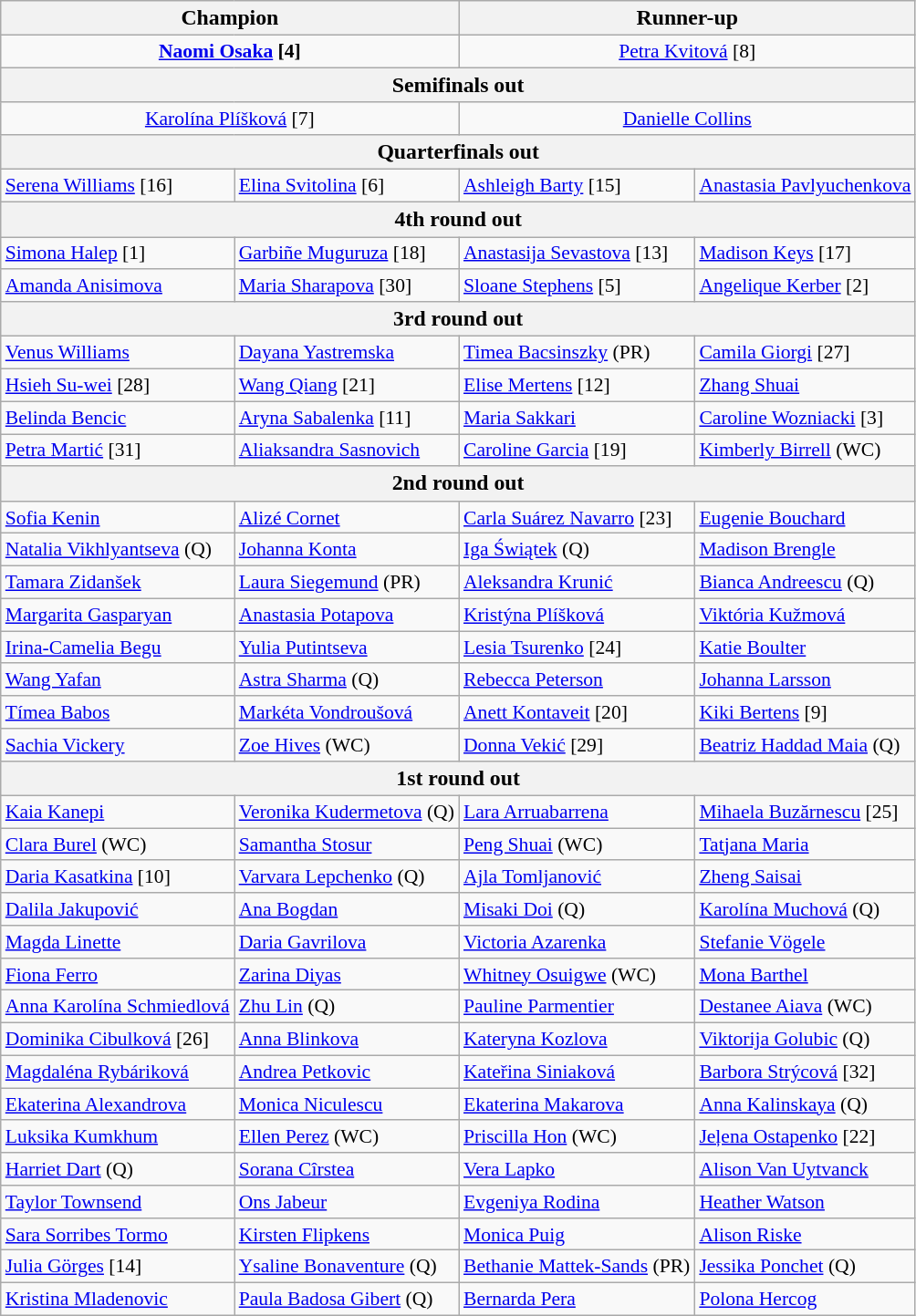<table class="wikitable collapsible collapsed" style="font-size:90%">
<tr style="font-size:110%">
<th colspan="2">Champion</th>
<th colspan="2">Runner-up</th>
</tr>
<tr style="text-align:center;">
<td colspan="2"><strong> <a href='#'>Naomi Osaka</a> [4]</strong></td>
<td colspan="2"> <a href='#'>Petra Kvitová</a> [8]</td>
</tr>
<tr style="font-size:110%">
<th colspan="4">Semifinals out</th>
</tr>
<tr>
<td colspan="2" style="text-align:center;"> <a href='#'>Karolína Plíšková</a> [7]</td>
<td colspan="2" style="text-align:center;"> <a href='#'>Danielle Collins</a></td>
</tr>
<tr style="font-size:110%">
<th colspan="4">Quarterfinals out</th>
</tr>
<tr>
<td> <a href='#'>Serena Williams</a> [16]</td>
<td> <a href='#'>Elina Svitolina</a> [6]</td>
<td> <a href='#'>Ashleigh Barty</a> [15]</td>
<td> <a href='#'>Anastasia Pavlyuchenkova</a></td>
</tr>
<tr style="font-size:110%">
<th colspan="4">4th round out</th>
</tr>
<tr>
<td> <a href='#'>Simona Halep</a> [1]</td>
<td> <a href='#'>Garbiñe Muguruza</a> [18]</td>
<td> <a href='#'>Anastasija Sevastova</a> [13]</td>
<td> <a href='#'>Madison Keys</a> [17]</td>
</tr>
<tr>
<td> <a href='#'>Amanda Anisimova</a></td>
<td> <a href='#'>Maria Sharapova</a> [30]</td>
<td> <a href='#'>Sloane Stephens</a> [5]</td>
<td> <a href='#'>Angelique Kerber</a> [2]</td>
</tr>
<tr style="font-size:110%">
<th colspan="4">3rd round out</th>
</tr>
<tr>
<td> <a href='#'>Venus Williams</a></td>
<td> <a href='#'>Dayana Yastremska</a></td>
<td> <a href='#'>Timea Bacsinszky</a> (PR)</td>
<td> <a href='#'>Camila Giorgi</a> [27]</td>
</tr>
<tr>
<td> <a href='#'>Hsieh Su-wei</a> [28]</td>
<td> <a href='#'>Wang Qiang</a> [21]</td>
<td> <a href='#'>Elise Mertens</a> [12]</td>
<td> <a href='#'>Zhang Shuai</a></td>
</tr>
<tr>
<td> <a href='#'>Belinda Bencic</a></td>
<td> <a href='#'>Aryna Sabalenka</a> [11]</td>
<td> <a href='#'>Maria Sakkari</a></td>
<td> <a href='#'>Caroline Wozniacki</a> [3]</td>
</tr>
<tr>
<td> <a href='#'>Petra Martić</a> [31]</td>
<td> <a href='#'>Aliaksandra Sasnovich</a></td>
<td> <a href='#'>Caroline Garcia</a> [19]</td>
<td> <a href='#'>Kimberly Birrell</a> (WC)</td>
</tr>
<tr style="font-size:110%">
<th colspan="4">2nd round out</th>
</tr>
<tr>
<td> <a href='#'>Sofia Kenin</a></td>
<td> <a href='#'>Alizé Cornet</a></td>
<td> <a href='#'>Carla Suárez Navarro</a> [23]</td>
<td> <a href='#'>Eugenie Bouchard</a></td>
</tr>
<tr>
<td> <a href='#'>Natalia Vikhlyantseva</a> (Q)</td>
<td> <a href='#'>Johanna Konta</a></td>
<td> <a href='#'>Iga Świątek</a> (Q)</td>
<td> <a href='#'>Madison Brengle</a></td>
</tr>
<tr>
<td> <a href='#'>Tamara Zidanšek</a></td>
<td> <a href='#'>Laura Siegemund</a> (PR)</td>
<td> <a href='#'>Aleksandra Krunić</a></td>
<td> <a href='#'>Bianca Andreescu</a> (Q)</td>
</tr>
<tr>
<td> <a href='#'>Margarita Gasparyan</a></td>
<td> <a href='#'>Anastasia Potapova</a></td>
<td> <a href='#'>Kristýna Plíšková</a></td>
<td> <a href='#'>Viktória Kužmová</a></td>
</tr>
<tr>
<td> <a href='#'>Irina-Camelia Begu</a></td>
<td> <a href='#'>Yulia Putintseva</a></td>
<td> <a href='#'>Lesia Tsurenko</a> [24]</td>
<td> <a href='#'>Katie Boulter</a></td>
</tr>
<tr>
<td> <a href='#'>Wang Yafan</a></td>
<td> <a href='#'>Astra Sharma</a> (Q)</td>
<td> <a href='#'>Rebecca Peterson</a></td>
<td> <a href='#'>Johanna Larsson</a></td>
</tr>
<tr>
<td> <a href='#'>Tímea Babos</a></td>
<td> <a href='#'>Markéta Vondroušová</a></td>
<td> <a href='#'>Anett Kontaveit</a> [20]</td>
<td> <a href='#'>Kiki Bertens</a> [9]</td>
</tr>
<tr>
<td> <a href='#'>Sachia Vickery</a></td>
<td> <a href='#'>Zoe Hives</a> (WC)</td>
<td> <a href='#'>Donna Vekić</a> [29]</td>
<td> <a href='#'>Beatriz Haddad Maia</a> (Q)</td>
</tr>
<tr style="font-size:110%">
<th colspan="4">1st round out</th>
</tr>
<tr>
<td> <a href='#'>Kaia Kanepi</a></td>
<td> <a href='#'>Veronika Kudermetova</a> (Q)</td>
<td> <a href='#'>Lara Arruabarrena</a></td>
<td> <a href='#'>Mihaela Buzărnescu</a> [25]</td>
</tr>
<tr>
<td> <a href='#'>Clara Burel</a> (WC)</td>
<td> <a href='#'>Samantha Stosur</a></td>
<td> <a href='#'>Peng Shuai</a> (WC)</td>
<td> <a href='#'>Tatjana Maria</a></td>
</tr>
<tr>
<td> <a href='#'>Daria Kasatkina</a> [10]</td>
<td> <a href='#'>Varvara Lepchenko</a> (Q)</td>
<td> <a href='#'>Ajla Tomljanović</a></td>
<td> <a href='#'>Zheng Saisai</a></td>
</tr>
<tr>
<td> <a href='#'>Dalila Jakupović</a></td>
<td> <a href='#'>Ana Bogdan</a></td>
<td> <a href='#'>Misaki Doi</a> (Q)</td>
<td> <a href='#'>Karolína Muchová</a> (Q)</td>
</tr>
<tr>
<td> <a href='#'>Magda Linette</a></td>
<td> <a href='#'>Daria Gavrilova</a></td>
<td> <a href='#'>Victoria Azarenka</a></td>
<td> <a href='#'>Stefanie Vögele</a></td>
</tr>
<tr>
<td> <a href='#'>Fiona Ferro</a></td>
<td> <a href='#'>Zarina Diyas</a></td>
<td> <a href='#'>Whitney Osuigwe</a> (WC)</td>
<td> <a href='#'>Mona Barthel</a></td>
</tr>
<tr>
<td> <a href='#'>Anna Karolína Schmiedlová</a></td>
<td> <a href='#'>Zhu Lin</a> (Q)</td>
<td> <a href='#'>Pauline Parmentier</a></td>
<td> <a href='#'>Destanee Aiava</a> (WC)</td>
</tr>
<tr>
<td> <a href='#'>Dominika Cibulková</a> [26]</td>
<td> <a href='#'>Anna Blinkova</a></td>
<td> <a href='#'>Kateryna Kozlova</a></td>
<td> <a href='#'>Viktorija Golubic</a> (Q)</td>
</tr>
<tr>
<td> <a href='#'>Magdaléna Rybáriková</a></td>
<td> <a href='#'>Andrea Petkovic</a></td>
<td> <a href='#'>Kateřina Siniaková</a></td>
<td> <a href='#'>Barbora Strýcová</a> [32]</td>
</tr>
<tr>
<td> <a href='#'>Ekaterina Alexandrova</a></td>
<td> <a href='#'>Monica Niculescu</a></td>
<td> <a href='#'>Ekaterina Makarova</a></td>
<td> <a href='#'>Anna Kalinskaya</a> (Q)</td>
</tr>
<tr>
<td> <a href='#'>Luksika Kumkhum</a></td>
<td> <a href='#'>Ellen Perez</a> (WC)</td>
<td> <a href='#'>Priscilla Hon</a> (WC)</td>
<td> <a href='#'>Jeļena Ostapenko</a> [22]</td>
</tr>
<tr>
<td> <a href='#'>Harriet Dart</a> (Q)</td>
<td> <a href='#'>Sorana Cîrstea</a></td>
<td> <a href='#'>Vera Lapko</a></td>
<td> <a href='#'>Alison Van Uytvanck</a></td>
</tr>
<tr>
<td> <a href='#'>Taylor Townsend</a></td>
<td> <a href='#'>Ons Jabeur</a></td>
<td> <a href='#'>Evgeniya Rodina</a></td>
<td> <a href='#'>Heather Watson</a></td>
</tr>
<tr>
<td> <a href='#'>Sara Sorribes Tormo</a></td>
<td> <a href='#'>Kirsten Flipkens</a></td>
<td> <a href='#'>Monica Puig</a></td>
<td> <a href='#'>Alison Riske</a></td>
</tr>
<tr>
<td> <a href='#'>Julia Görges</a> [14]</td>
<td> <a href='#'>Ysaline Bonaventure</a> (Q)</td>
<td> <a href='#'>Bethanie Mattek-Sands</a> (PR)</td>
<td> <a href='#'>Jessika Ponchet</a> (Q)</td>
</tr>
<tr>
<td> <a href='#'>Kristina Mladenovic</a></td>
<td> <a href='#'>Paula Badosa Gibert</a> (Q)</td>
<td> <a href='#'>Bernarda Pera</a></td>
<td> <a href='#'>Polona Hercog</a></td>
</tr>
</table>
